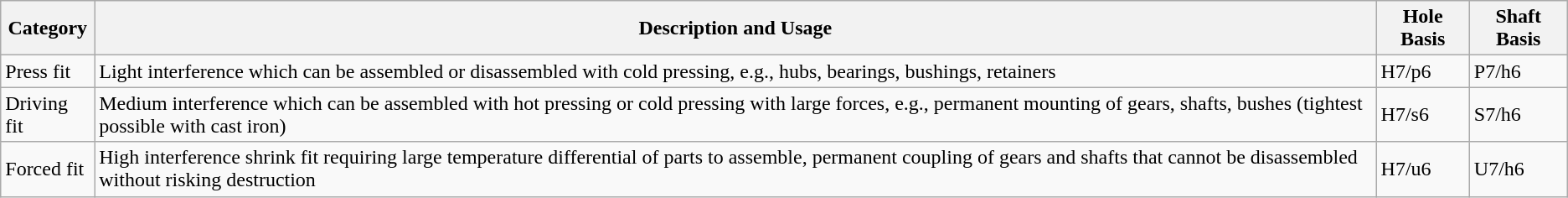<table class="wikitable">
<tr>
<th>Category</th>
<th>Description and Usage</th>
<th>Hole Basis</th>
<th>Shaft Basis</th>
</tr>
<tr>
<td>Press fit</td>
<td>Light interference which can be assembled or disassembled with cold pressing, e.g., hubs, bearings, bushings, retainers</td>
<td>H7/p6</td>
<td>P7/h6</td>
</tr>
<tr>
<td>Driving fit</td>
<td>Medium interference which can be assembled with hot pressing or cold pressing with large forces, e.g., permanent mounting of gears, shafts, bushes (tightest possible with cast iron)</td>
<td>H7/s6</td>
<td>S7/h6</td>
</tr>
<tr>
<td>Forced fit</td>
<td>High interference shrink fit requiring large temperature differential of parts to assemble, permanent coupling of gears and shafts that cannot be disassembled without risking destruction</td>
<td>H7/u6</td>
<td>U7/h6</td>
</tr>
</table>
